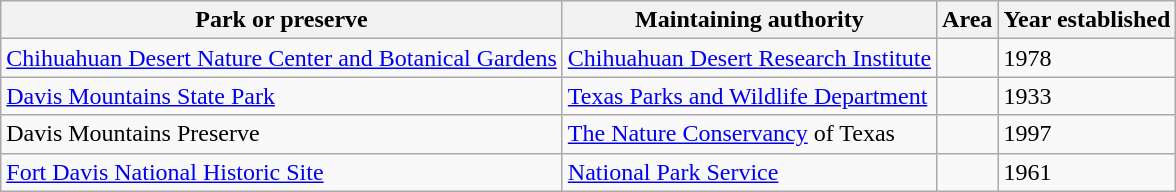<table class="wikitable">
<tr>
<th scope="col">Park or preserve</th>
<th scope="col">Maintaining authority</th>
<th scope="col">Area</th>
<th scope="col">Year established</th>
</tr>
<tr>
<td><a href='#'>Chihuahuan Desert Nature Center and Botanical Gardens</a></td>
<td><a href='#'>Chihuahuan Desert Research Institute</a></td>
<td></td>
<td>1978</td>
</tr>
<tr>
<td><a href='#'>Davis Mountains State Park</a></td>
<td><a href='#'>Texas Parks and Wildlife Department</a></td>
<td></td>
<td>1933</td>
</tr>
<tr>
<td>Davis Mountains Preserve</td>
<td><a href='#'>The Nature Conservancy</a> of Texas</td>
<td></td>
<td>1997</td>
</tr>
<tr>
<td><a href='#'>Fort Davis National Historic Site</a></td>
<td><a href='#'>National Park Service</a></td>
<td></td>
<td>1961</td>
</tr>
</table>
